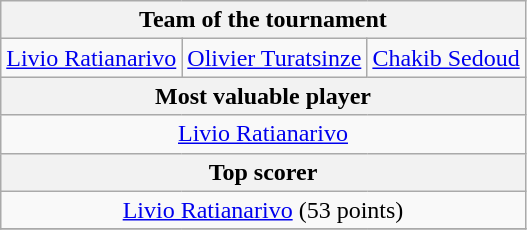<table class="wikitable" style="text-align:center">
<tr>
<th colspan="3">Team of the tournament</th>
</tr>
<tr>
<td> <a href='#'>Livio Ratianarivo</a></td>
<td> <a href='#'>Olivier Turatsinze</a></td>
<td> <a href='#'>Chakib Sedoud</a></td>
</tr>
<tr>
<th colspan="3">Most valuable player</th>
</tr>
<tr>
<td colspan="3"> <a href='#'>Livio Ratianarivo</a></td>
</tr>
<tr>
<th colspan="3">Top scorer</th>
</tr>
<tr>
<td colspan="3"> <a href='#'>Livio Ratianarivo</a> (53 points)</td>
</tr>
<tr>
</tr>
</table>
